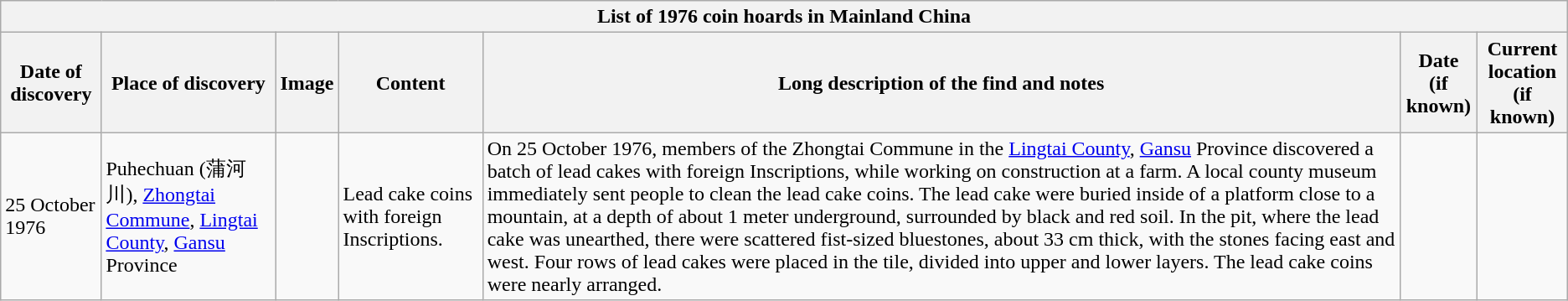<table class="wikitable" style="font-size: 100%">
<tr>
<th colspan=7>List of 1976 coin hoards in Mainland China</th>
</tr>
<tr>
<th>Date of discovery</th>
<th>Place of discovery</th>
<th>Image</th>
<th>Content</th>
<th>Long description of the find and notes</th>
<th>Date<br>(if known)</th>
<th>Current location<br>(if known)</th>
</tr>
<tr>
<td>25 October 1976</td>
<td>Puhechuan (蒲河川), <a href='#'>Zhongtai Commune</a>, <a href='#'>Lingtai County</a>, <a href='#'>Gansu</a> Province</td>
<td></td>
<td>Lead cake coins with foreign Inscriptions.</td>
<td>On 25 October 1976, members of the Zhongtai Commune in the <a href='#'>Lingtai County</a>, <a href='#'>Gansu</a> Province discovered a batch of lead cakes with foreign Inscriptions, while working on construction at a farm. A local county museum immediately sent people to clean the lead cake coins. The lead cake were buried inside of a platform close to a mountain, at a depth of about 1 meter underground, surrounded by black and red soil. In the pit, where the lead cake was unearthed, there were scattered fist-sized bluestones, about 33 cm thick, with the stones facing east and west. Four rows of lead cakes were placed in the tile, divided into upper and lower layers. The lead cake coins were nearly arranged.</td>
<td></td>
<td></td>
</tr>
</table>
